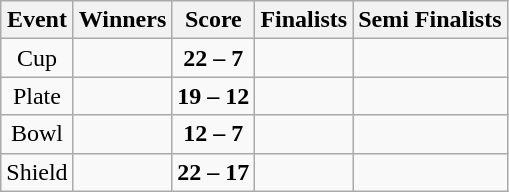<table class="wikitable" style="text-align: center">
<tr>
<th>Event</th>
<th>Winners</th>
<th>Score</th>
<th>Finalists</th>
<th>Semi Finalists</th>
</tr>
<tr>
<td>Cup</td>
<td align=left><strong></strong></td>
<td><strong>22 – 7</strong></td>
<td align=left></td>
<td align=left><br></td>
</tr>
<tr>
<td>Plate</td>
<td align=left><strong></strong></td>
<td><strong>19 – 12</strong></td>
<td align=left></td>
<td align=left><br></td>
</tr>
<tr>
<td>Bowl</td>
<td align=left><strong></strong></td>
<td><strong>12 – 7</strong></td>
<td align=left></td>
<td align=left><br></td>
</tr>
<tr>
<td>Shield</td>
<td align=left><strong></strong></td>
<td><strong>22 – 17</strong></td>
<td align=left></td>
<td align=left><br></td>
</tr>
</table>
